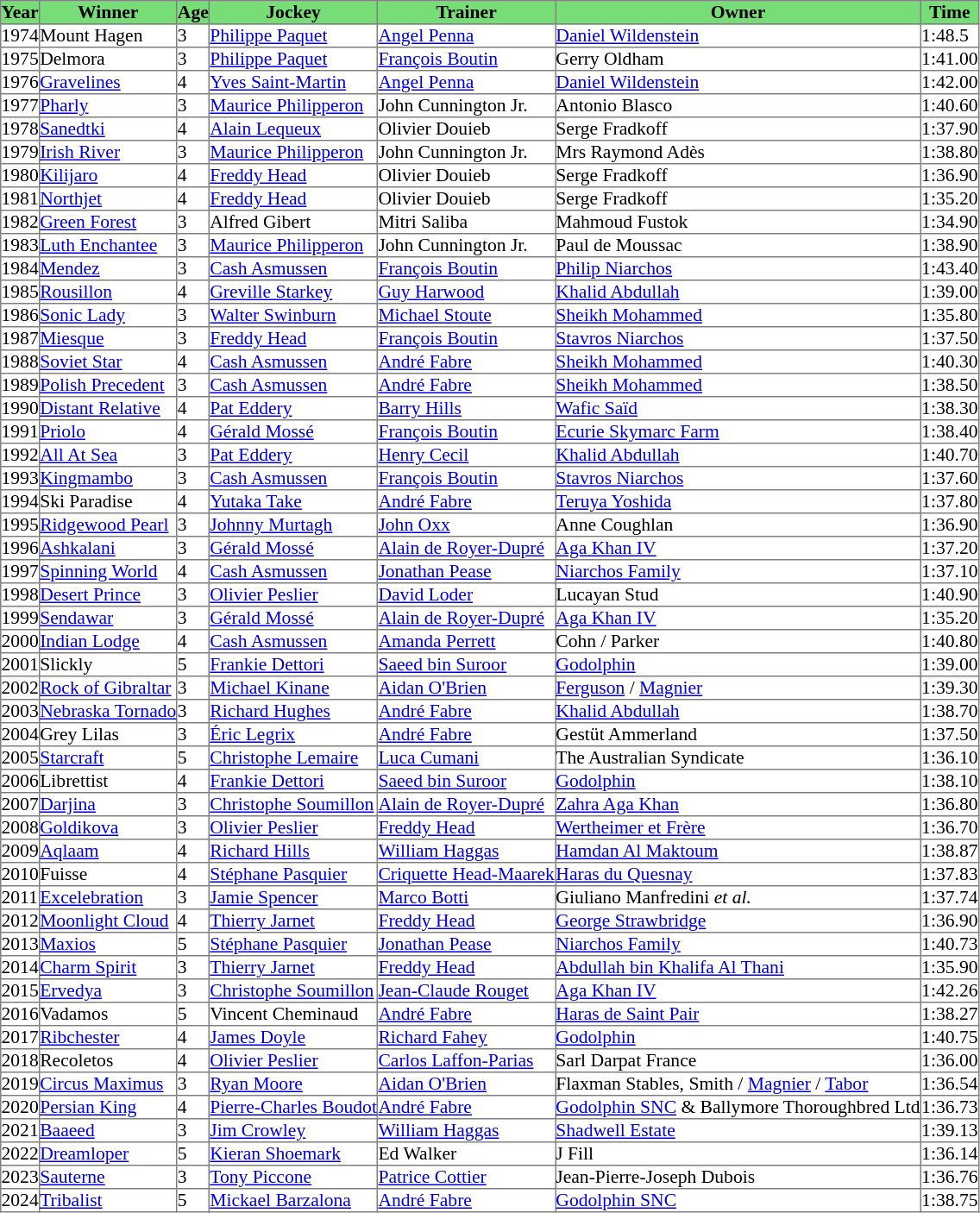<table class = "sortable" | border="1" cellpadding="0" style="border-collapse: collapse; font-size:90%">
<tr bgcolor="#77dd77" align="center">
<th>Year</th>
<th>Winner</th>
<th>Age</th>
<th>Jockey</th>
<th>Trainer</th>
<th>Owner</th>
<th>Time</th>
</tr>
<tr>
<td>1974</td>
<td>Mount Hagen</td>
<td>3</td>
<td><a href='#'>Philippe Paquet</a></td>
<td><a href='#'>Angel Penna</a></td>
<td><a href='#'>Daniel Wildenstein</a></td>
<td>1:48.5</td>
</tr>
<tr>
<td>1975</td>
<td>Delmora</td>
<td>3</td>
<td><a href='#'>Philippe Paquet</a></td>
<td><a href='#'>François Boutin</a></td>
<td>Gerry Oldham</td>
<td>1:41.00</td>
</tr>
<tr>
<td>1976</td>
<td><a href='#'>Gravelines</a></td>
<td>4</td>
<td><a href='#'>Yves Saint-Martin</a></td>
<td><a href='#'>Angel Penna</a></td>
<td><a href='#'>Daniel Wildenstein</a></td>
<td>1:42.00</td>
</tr>
<tr>
<td>1977</td>
<td><a href='#'>Pharly</a></td>
<td>3</td>
<td><a href='#'>Maurice Philipperon</a></td>
<td>John Cunnington Jr.</td>
<td>Antonio Blasco</td>
<td>1:40.60</td>
</tr>
<tr>
<td>1978</td>
<td><a href='#'>Sanedtki</a></td>
<td>4</td>
<td><a href='#'>Alain Lequeux</a></td>
<td>Olivier Douieb</td>
<td>Serge Fradkoff</td>
<td>1:37.90</td>
</tr>
<tr>
<td>1979</td>
<td><a href='#'>Irish River</a></td>
<td>3</td>
<td><a href='#'>Maurice Philipperon</a></td>
<td>John Cunnington Jr.</td>
<td>Mrs Raymond Adès</td>
<td>1:38.80</td>
</tr>
<tr>
<td>1980</td>
<td><a href='#'>Kilijaro</a></td>
<td>4</td>
<td><a href='#'>Freddy Head</a></td>
<td>Olivier Douieb</td>
<td>Serge Fradkoff</td>
<td>1:36.90</td>
</tr>
<tr>
<td>1981</td>
<td><a href='#'>Northjet</a></td>
<td>4</td>
<td><a href='#'>Freddy Head</a></td>
<td>Olivier Douieb</td>
<td>Serge Fradkoff</td>
<td>1:35.20</td>
</tr>
<tr>
<td>1982</td>
<td><a href='#'>Green Forest</a></td>
<td>3</td>
<td>Alfred Gibert</td>
<td>Mitri Saliba</td>
<td>Mahmoud Fustok</td>
<td>1:34.90</td>
</tr>
<tr>
<td>1983</td>
<td><a href='#'>Luth Enchantee</a></td>
<td>3</td>
<td><a href='#'>Maurice Philipperon</a></td>
<td>John Cunnington Jr.</td>
<td>Paul de Moussac</td>
<td>1:38.90</td>
</tr>
<tr>
<td>1984</td>
<td><a href='#'>Mendez</a></td>
<td>3</td>
<td><a href='#'>Cash Asmussen</a></td>
<td><a href='#'>François Boutin</a></td>
<td><a href='#'>Philip Niarchos</a></td>
<td>1:43.40</td>
</tr>
<tr>
<td>1985</td>
<td><a href='#'>Rousillon</a></td>
<td>4</td>
<td><a href='#'>Greville Starkey</a></td>
<td><a href='#'>Guy Harwood</a></td>
<td><a href='#'>Khalid Abdullah</a></td>
<td>1:39.00</td>
</tr>
<tr>
<td>1986</td>
<td><a href='#'>Sonic Lady</a></td>
<td>3</td>
<td><a href='#'>Walter Swinburn</a></td>
<td><a href='#'>Michael Stoute</a></td>
<td><a href='#'>Sheikh Mohammed</a></td>
<td>1:35.80</td>
</tr>
<tr>
<td>1987</td>
<td><a href='#'>Miesque</a></td>
<td>3</td>
<td><a href='#'>Freddy Head</a></td>
<td><a href='#'>François Boutin</a></td>
<td><a href='#'>Stavros Niarchos</a></td>
<td>1:37.50</td>
</tr>
<tr>
<td>1988</td>
<td><a href='#'>Soviet Star</a></td>
<td>4</td>
<td><a href='#'>Cash Asmussen</a></td>
<td><a href='#'>André Fabre</a></td>
<td><a href='#'>Sheikh Mohammed</a></td>
<td>1:40.30</td>
</tr>
<tr>
<td>1989</td>
<td><a href='#'>Polish Precedent</a></td>
<td>3</td>
<td><a href='#'>Cash Asmussen</a></td>
<td><a href='#'>André Fabre</a></td>
<td><a href='#'>Sheikh Mohammed</a></td>
<td>1:38.50</td>
</tr>
<tr>
<td>1990</td>
<td><a href='#'>Distant Relative</a></td>
<td>4</td>
<td><a href='#'>Pat Eddery</a></td>
<td><a href='#'>Barry Hills</a></td>
<td><a href='#'>Wafic Saïd</a></td>
<td>1:38.30</td>
</tr>
<tr>
<td>1991</td>
<td><a href='#'>Priolo</a></td>
<td>4</td>
<td><a href='#'>Gérald Mossé</a></td>
<td><a href='#'>François Boutin</a></td>
<td><a href='#'>Ecurie Skymarc Farm</a></td>
<td>1:38.40</td>
</tr>
<tr>
<td>1992</td>
<td><a href='#'>All At Sea</a></td>
<td>3</td>
<td><a href='#'>Pat Eddery</a></td>
<td><a href='#'>Henry Cecil</a></td>
<td><a href='#'>Khalid Abdullah</a></td>
<td>1:40.70</td>
</tr>
<tr>
<td>1993</td>
<td><a href='#'>Kingmambo</a></td>
<td>3</td>
<td><a href='#'>Cash Asmussen</a></td>
<td><a href='#'>François Boutin</a></td>
<td><a href='#'>Stavros Niarchos</a></td>
<td>1:37.60</td>
</tr>
<tr>
<td>1994</td>
<td>Ski Paradise</td>
<td>4</td>
<td><a href='#'>Yutaka Take</a></td>
<td><a href='#'>André Fabre</a></td>
<td><a href='#'>Teruya Yoshida</a></td>
<td>1:37.80</td>
</tr>
<tr>
<td>1995</td>
<td><a href='#'>Ridgewood Pearl</a></td>
<td>3</td>
<td><a href='#'>Johnny Murtagh</a></td>
<td><a href='#'>John Oxx</a></td>
<td>Anne Coughlan</td>
<td>1:36.90</td>
</tr>
<tr>
<td>1996</td>
<td><a href='#'>Ashkalani</a></td>
<td>3</td>
<td><a href='#'>Gérald Mossé</a></td>
<td><a href='#'>Alain de Royer-Dupré</a></td>
<td><a href='#'>Aga Khan IV</a></td>
<td>1:37.20</td>
</tr>
<tr>
<td>1997</td>
<td><a href='#'>Spinning World</a></td>
<td>4</td>
<td><a href='#'>Cash Asmussen</a></td>
<td><a href='#'>Jonathan Pease</a></td>
<td><a href='#'>Niarchos Family</a></td>
<td>1:37.10</td>
</tr>
<tr>
<td>1998</td>
<td><a href='#'>Desert Prince</a></td>
<td>3</td>
<td><a href='#'>Olivier Peslier</a></td>
<td><a href='#'>David Loder</a></td>
<td>Lucayan Stud</td>
<td>1:40.90</td>
</tr>
<tr>
<td>1999</td>
<td><a href='#'>Sendawar</a></td>
<td>3</td>
<td><a href='#'>Gérald Mossé</a></td>
<td><a href='#'>Alain de Royer-Dupré</a></td>
<td><a href='#'>Aga Khan IV</a></td>
<td>1:35.20</td>
</tr>
<tr>
<td>2000</td>
<td><a href='#'>Indian Lodge</a></td>
<td>4</td>
<td><a href='#'>Cash Asmussen</a></td>
<td><a href='#'>Amanda Perrett</a></td>
<td>Cohn / Parker </td>
<td>1:40.80</td>
</tr>
<tr>
<td>2001</td>
<td>Slickly</td>
<td>5</td>
<td><a href='#'>Frankie Dettori</a></td>
<td><a href='#'>Saeed bin Suroor</a></td>
<td><a href='#'>Godolphin</a></td>
<td>1:39.00</td>
</tr>
<tr>
<td>2002</td>
<td><a href='#'>Rock of Gibraltar</a></td>
<td>3</td>
<td><a href='#'>Michael Kinane</a></td>
<td><a href='#'>Aidan O'Brien</a></td>
<td><a href='#'>Ferguson</a> / <a href='#'>Magnier</a></td>
<td>1:39.30</td>
</tr>
<tr>
<td>2003</td>
<td><a href='#'>Nebraska Tornado</a></td>
<td>3</td>
<td><a href='#'>Richard Hughes</a></td>
<td><a href='#'>André Fabre</a></td>
<td><a href='#'>Khalid Abdullah</a></td>
<td>1:38.70</td>
</tr>
<tr>
<td>2004</td>
<td>Grey Lilas</td>
<td>3</td>
<td><a href='#'>Éric Legrix</a></td>
<td><a href='#'>André Fabre</a></td>
<td>Gestüt Ammerland</td>
<td>1:37.50</td>
</tr>
<tr>
<td>2005</td>
<td><a href='#'>Starcraft</a></td>
<td>5</td>
<td><a href='#'>Christophe Lemaire</a></td>
<td><a href='#'>Luca Cumani</a></td>
<td>The Australian Syndicate</td>
<td>1:36.10</td>
</tr>
<tr>
<td>2006</td>
<td>Librettist</td>
<td>4</td>
<td><a href='#'>Frankie Dettori</a></td>
<td><a href='#'>Saeed bin Suroor</a></td>
<td><a href='#'>Godolphin</a></td>
<td>1:38.10</td>
</tr>
<tr>
<td>2007</td>
<td><a href='#'>Darjina</a></td>
<td>3</td>
<td><a href='#'>Christophe Soumillon</a></td>
<td><a href='#'>Alain de Royer-Dupré</a></td>
<td><a href='#'>Zahra Aga Khan</a></td>
<td>1:36.80</td>
</tr>
<tr>
<td>2008</td>
<td><a href='#'>Goldikova</a></td>
<td>3</td>
<td><a href='#'>Olivier Peslier</a></td>
<td><a href='#'>Freddy Head</a></td>
<td><a href='#'>Wertheimer et Frère</a></td>
<td>1:36.70</td>
</tr>
<tr>
<td>2009</td>
<td><a href='#'>Aqlaam</a></td>
<td>4</td>
<td><a href='#'>Richard Hills</a></td>
<td><a href='#'>William Haggas</a></td>
<td><a href='#'>Hamdan Al Maktoum</a></td>
<td>1:38.87</td>
</tr>
<tr>
<td>2010</td>
<td>Fuisse</td>
<td>4</td>
<td><a href='#'>Stéphane Pasquier</a></td>
<td><a href='#'>Criquette Head-Maarek</a></td>
<td><a href='#'>Haras du Quesnay</a></td>
<td>1:37.83</td>
</tr>
<tr>
<td>2011</td>
<td><a href='#'>Excelebration</a></td>
<td>3</td>
<td><a href='#'>Jamie Spencer</a></td>
<td><a href='#'>Marco Botti</a></td>
<td>Giuliano Manfredini <em>et al.</em> </td>
<td>1:37.74</td>
</tr>
<tr>
<td>2012</td>
<td><a href='#'>Moonlight Cloud</a></td>
<td>4</td>
<td><a href='#'>Thierry Jarnet</a></td>
<td><a href='#'>Freddy Head</a></td>
<td><a href='#'>George Strawbridge</a></td>
<td>1:36.90</td>
</tr>
<tr>
<td>2013</td>
<td><a href='#'>Maxios</a></td>
<td>5</td>
<td><a href='#'>Stéphane Pasquier</a></td>
<td><a href='#'>Jonathan Pease</a></td>
<td><a href='#'>Niarchos Family</a></td>
<td>1:40.73</td>
</tr>
<tr>
<td>2014</td>
<td><a href='#'>Charm Spirit</a></td>
<td>3</td>
<td><a href='#'>Thierry Jarnet</a></td>
<td><a href='#'>Freddy Head</a></td>
<td><a href='#'>Abdullah bin Khalifa Al Thani</a></td>
<td>1:35.90</td>
</tr>
<tr>
<td>2015</td>
<td><a href='#'>Ervedya</a></td>
<td>3</td>
<td><a href='#'>Christophe Soumillon</a></td>
<td><a href='#'>Jean-Claude Rouget</a></td>
<td><a href='#'>Aga Khan IV</a></td>
<td>1:42.26</td>
</tr>
<tr>
<td>2016</td>
<td>Vadamos</td>
<td>5</td>
<td>Vincent Cheminaud</td>
<td><a href='#'>André Fabre</a></td>
<td><a href='#'>Haras de Saint Pair</a></td>
<td>1:38.27</td>
</tr>
<tr>
<td>2017</td>
<td><a href='#'>Ribchester</a></td>
<td>4</td>
<td><a href='#'>James Doyle</a></td>
<td><a href='#'>Richard Fahey</a></td>
<td><a href='#'>Godolphin</a></td>
<td>1:40.75</td>
</tr>
<tr>
<td>2018</td>
<td>Recoletos</td>
<td>4</td>
<td><a href='#'>Olivier Peslier</a></td>
<td><a href='#'>Carlos Laffon-Parias</a></td>
<td>Sarl Darpat France</td>
<td>1:36.00</td>
</tr>
<tr>
<td>2019</td>
<td><a href='#'>Circus Maximus</a></td>
<td>3</td>
<td><a href='#'>Ryan Moore</a></td>
<td><a href='#'>Aidan O'Brien</a></td>
<td>Flaxman Stables, Smith / <a href='#'>Magnier</a> / <a href='#'>Tabor</a></td>
<td>1:36.54</td>
</tr>
<tr>
<td>2020</td>
<td><a href='#'>Persian King</a></td>
<td>4</td>
<td><a href='#'>Pierre-Charles Boudot</a></td>
<td><a href='#'>André Fabre</a></td>
<td><a href='#'>Godolphin SNC</a> & Ballymore Thoroughbred Ltd</td>
<td>1:36.73</td>
</tr>
<tr>
<td>2021</td>
<td><a href='#'>Baaeed</a></td>
<td>3</td>
<td><a href='#'>Jim Crowley</a></td>
<td><a href='#'>William Haggas</a></td>
<td><a href='#'>Shadwell Estate</a></td>
<td>1:39.13</td>
</tr>
<tr>
<td>2022</td>
<td><a href='#'>Dreamloper</a></td>
<td>5</td>
<td><a href='#'>Kieran Shoemark</a></td>
<td>Ed Walker</td>
<td>J Fill</td>
<td>1:36.14</td>
</tr>
<tr>
<td>2023</td>
<td><a href='#'>Sauterne</a></td>
<td>3</td>
<td><a href='#'>Tony Piccone</a></td>
<td><a href='#'>Patrice Cottier</a></td>
<td>Jean-Pierre-Joseph Dubois</td>
<td>1:36.76</td>
</tr>
<tr>
<td>2024</td>
<td><a href='#'>Tribalist</a></td>
<td>5</td>
<td><a href='#'>Mickael Barzalona</a></td>
<td><a href='#'>André Fabre</a></td>
<td><a href='#'>Godolphin SNC</a></td>
<td>1:38.75</td>
</tr>
</table>
